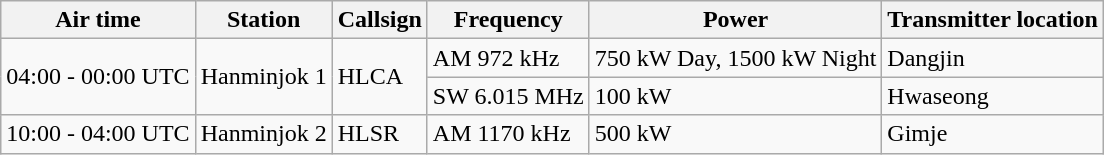<table class="wikitable">
<tr>
<th>Air time</th>
<th>Station</th>
<th>Callsign</th>
<th>Frequency</th>
<th>Power</th>
<th>Transmitter location</th>
</tr>
<tr>
<td rowspan="2">04:00 - 00:00 UTC</td>
<td rowspan="2">Hanminjok 1</td>
<td rowspan="2">HLCA</td>
<td>AM 972 kHz</td>
<td>750 kW Day, 1500 kW Night</td>
<td>Dangjin</td>
</tr>
<tr>
<td>SW 6.015 MHz</td>
<td>100 kW</td>
<td>Hwaseong</td>
</tr>
<tr>
<td>10:00 - 04:00 UTC</td>
<td>Hanminjok 2</td>
<td>HLSR</td>
<td>AM 1170 kHz</td>
<td>500 kW</td>
<td>Gimje</td>
</tr>
</table>
